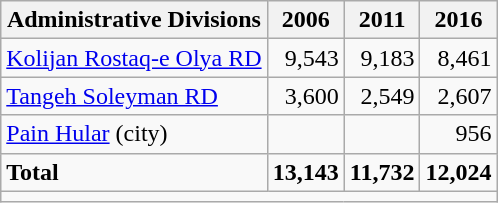<table class="wikitable">
<tr>
<th>Administrative Divisions</th>
<th>2006</th>
<th>2011</th>
<th>2016</th>
</tr>
<tr>
<td><a href='#'>Kolijan Rostaq-e Olya RD</a></td>
<td style="text-align: right;">9,543</td>
<td style="text-align: right;">9,183</td>
<td style="text-align: right;">8,461</td>
</tr>
<tr>
<td><a href='#'>Tangeh Soleyman RD</a></td>
<td style="text-align: right;">3,600</td>
<td style="text-align: right;">2,549</td>
<td style="text-align: right;">2,607</td>
</tr>
<tr>
<td><a href='#'>Pain Hular</a> (city)</td>
<td style="text-align: right;"></td>
<td style="text-align: right;"></td>
<td style="text-align: right;">956</td>
</tr>
<tr>
<td><strong>Total</strong></td>
<td style="text-align: right;"><strong>13,143</strong></td>
<td style="text-align: right;"><strong>11,732</strong></td>
<td style="text-align: right;"><strong>12,024</strong></td>
</tr>
<tr>
<td colspan=4></td>
</tr>
</table>
